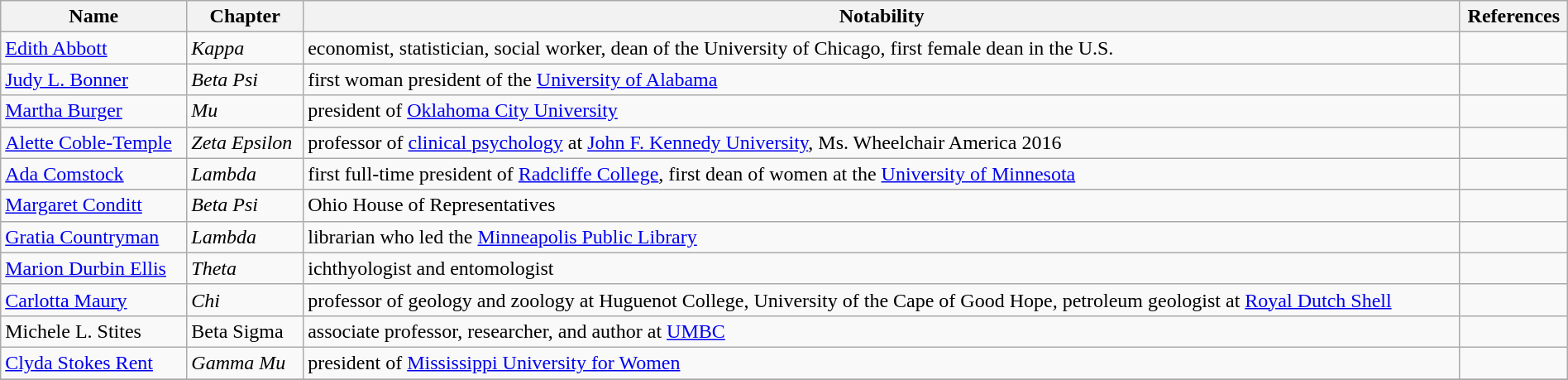<table class="wikitable sortable" style="width:100%;">
<tr>
<th>Name</th>
<th>Chapter</th>
<th>Notability</th>
<th>References</th>
</tr>
<tr>
<td><a href='#'>Edith Abbott</a></td>
<td><em>Kappa</em></td>
<td>economist, statistician, social worker, dean of the University of Chicago, first female dean in the U.S.</td>
<td></td>
</tr>
<tr>
<td><a href='#'>Judy L. Bonner</a></td>
<td><em>Beta Psi</em></td>
<td>first woman president of the <a href='#'>University of Alabama</a></td>
<td></td>
</tr>
<tr>
<td><a href='#'>Martha Burger</a></td>
<td><em>Mu</em></td>
<td>president of <a href='#'>Oklahoma City University</a></td>
<td></td>
</tr>
<tr>
<td><a href='#'>Alette Coble-Temple</a></td>
<td><em>Zeta Epsilon</em></td>
<td>professor of <a href='#'>clinical psychology</a> at <a href='#'>John F. Kennedy University</a>, Ms. Wheelchair America 2016</td>
<td></td>
</tr>
<tr>
<td><a href='#'>Ada Comstock</a></td>
<td><em>Lambda</em></td>
<td>first full-time president of <a href='#'>Radcliffe College</a>, first dean of women at the <a href='#'>University of Minnesota</a></td>
<td></td>
</tr>
<tr>
<td><a href='#'>Margaret Conditt</a></td>
<td><em>Beta Psi</em></td>
<td>Ohio House of Representatives</td>
<td></td>
</tr>
<tr>
<td><a href='#'>Gratia Countryman</a></td>
<td><em>Lambda</em></td>
<td>librarian who led the <a href='#'>Minneapolis Public Library</a></td>
<td></td>
</tr>
<tr>
<td><a href='#'>Marion Durbin Ellis</a></td>
<td><em>Theta</em></td>
<td>ichthyologist and entomologist</td>
<td></td>
</tr>
<tr>
<td><a href='#'>Carlotta Maury</a></td>
<td><em>Chi</em></td>
<td>professor of geology and zoology at Huguenot College, University of the Cape of Good Hope<em>,</em> petroleum geologist at <a href='#'>Royal Dutch Shell</a></td>
<td></td>
</tr>
<tr>
<td>Michele L. Stites</td>
<td>Beta Sigma</td>
<td>associate professor, researcher, and author at <a href='#'>UMBC</a></td>
</tr>
<tr>
<td><a href='#'>Clyda Stokes Rent</a></td>
<td><em>Gamma Mu</em></td>
<td>president of <a href='#'>Mississippi University for Women</a></td>
<td></td>
</tr>
<tr>
</tr>
</table>
